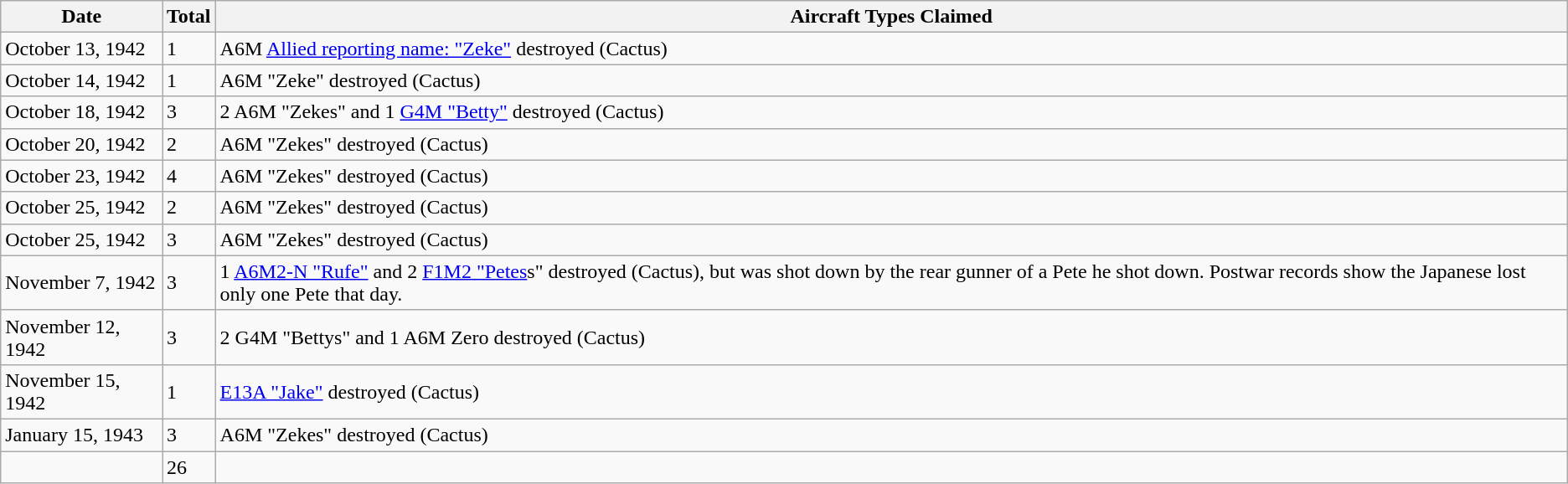<table class="wikitable">
<tr>
<th>Date</th>
<th>Total</th>
<th>Aircraft Types Claimed</th>
</tr>
<tr>
<td>October 13, 1942</td>
<td>1</td>
<td>A6M <a href='#'>Allied reporting name: "Zeke"</a> destroyed (Cactus)</td>
</tr>
<tr>
<td>October 14, 1942</td>
<td>1</td>
<td>A6M "Zeke" destroyed (Cactus)</td>
</tr>
<tr>
<td>October 18, 1942</td>
<td>3</td>
<td>2 A6M "Zekes" and 1 <a href='#'>G4M "Betty"</a> destroyed (Cactus)</td>
</tr>
<tr>
<td>October 20, 1942</td>
<td>2</td>
<td>A6M "Zekes" destroyed (Cactus)</td>
</tr>
<tr>
<td>October 23, 1942</td>
<td>4</td>
<td>A6M "Zekes" destroyed (Cactus)</td>
</tr>
<tr>
<td>October 25, 1942</td>
<td>2</td>
<td>A6M "Zekes" destroyed (Cactus)</td>
</tr>
<tr>
<td>October 25, 1942</td>
<td>3</td>
<td>A6M "Zekes" destroyed (Cactus)</td>
</tr>
<tr>
<td>November 7, 1942</td>
<td>3</td>
<td>1 <a href='#'>A6M2-N "Rufe"</a> and 2 <a href='#'>F1M2 "Petes</a>s" destroyed (Cactus), but was shot down by the rear gunner of a Pete he shot down. Postwar records show the Japanese lost only one Pete that day.</td>
</tr>
<tr>
<td>November 12, 1942</td>
<td>3</td>
<td>2 G4M "Bettys" and 1 A6M Zero destroyed (Cactus)</td>
</tr>
<tr>
<td>November 15, 1942</td>
<td>1</td>
<td><a href='#'>E13A "Jake"</a> destroyed (Cactus)</td>
</tr>
<tr>
<td>January 15, 1943</td>
<td>3</td>
<td>A6M "Zekes" destroyed (Cactus)</td>
</tr>
<tr>
<td></td>
<td>26</td>
<td></td>
</tr>
</table>
